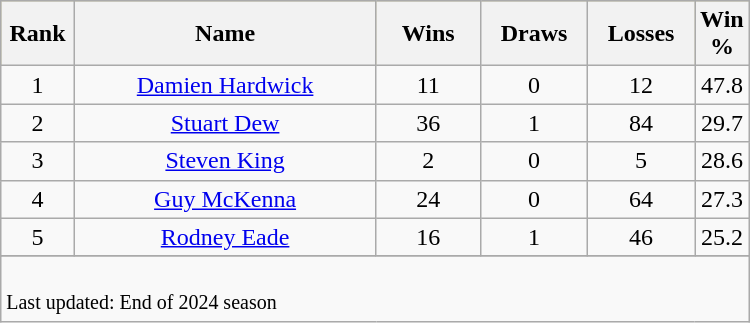<table class="wikitable sortable" style="width:500px;">
<tr style="background:#bdb76b;">
<th width=10%>Rank</th>
<th width=45%>Name</th>
<th width=15%>Wins</th>
<th width=15%>Draws</th>
<th width=15%>Losses</th>
<th width=15%>Win %</th>
</tr>
<tr>
<td align=center>1</td>
<td align=center><a href='#'>Damien Hardwick</a></td>
<td align=center>11</td>
<td align=center>0</td>
<td align=center>12</td>
<td align=center>47.8</td>
</tr>
<tr>
<td align=center>2</td>
<td align=center><a href='#'>Stuart Dew</a></td>
<td align=center>36</td>
<td align=center>1</td>
<td align=center>84</td>
<td align=center>29.7</td>
</tr>
<tr>
<td align=center>3</td>
<td align=center><a href='#'>Steven King</a></td>
<td align=center>2</td>
<td align=center>0</td>
<td align=center>5</td>
<td align=center>28.6</td>
</tr>
<tr>
<td align=center>4</td>
<td align=center><a href='#'>Guy McKenna</a></td>
<td align=center>24</td>
<td align=center>0</td>
<td align=center>64</td>
<td align=center>27.3</td>
</tr>
<tr>
<td align=center>5</td>
<td align=center><a href='#'>Rodney Eade</a></td>
<td align=center>16</td>
<td align=center>1</td>
<td align=center>46</td>
<td align=center>25.2</td>
</tr>
<tr>
</tr>
<tr class="sortbottom">
<td colspan=9><br><small>Last updated: End of 2024 season</small></td>
</tr>
</table>
